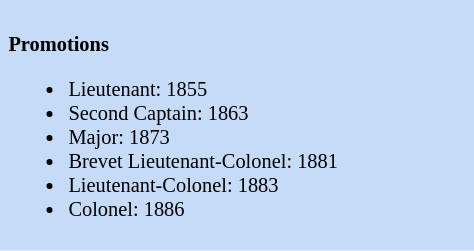<table class="toccolours" style="float: left; margin-left: 1em; margin-right: 2em; font-size: 85%; background:#c6dbf7; color:black; width:30em; max-width: 25%;" cellspacing="5">
<tr>
<td style="text-align: left;"><br><strong>Promotions</strong><ul><li>Lieutenant: 1855</li><li>Second Captain: 1863</li><li>Major: 1873</li><li>Brevet Lieutenant-Colonel: 1881</li><li>Lieutenant-Colonel: 1883</li><li>Colonel: 1886</li></ul></td>
</tr>
</table>
